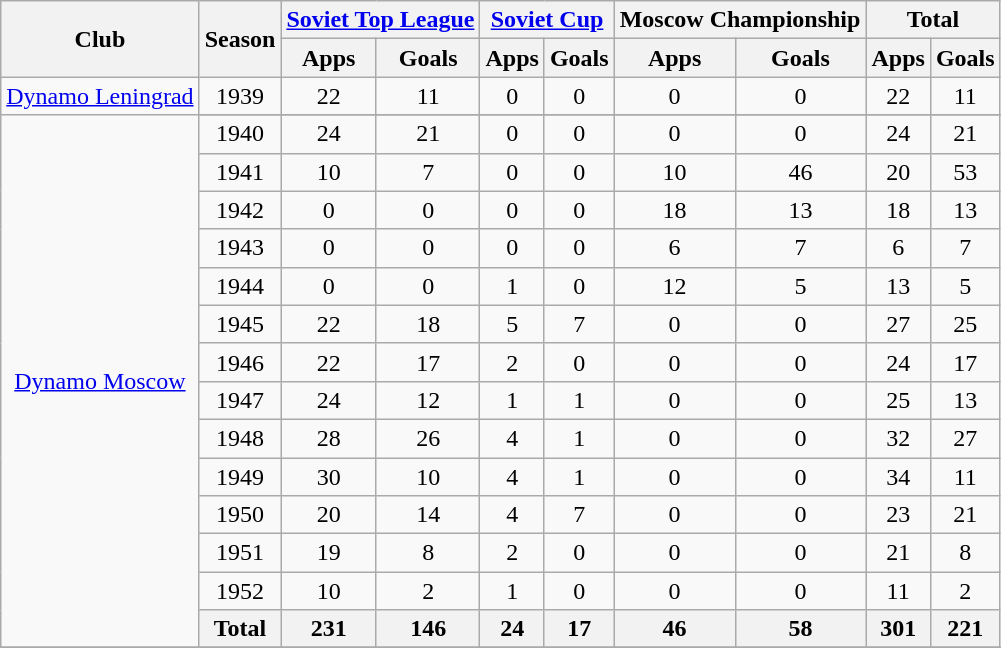<table class="wikitable" style="font-size:100%; text-align: center;">
<tr>
<th rowspan=2>Club</th>
<th rowspan=2>Season</th>
<th colspan=2><a href='#'>Soviet Top League</a></th>
<th colspan=2><a href='#'>Soviet Cup</a></th>
<th colspan=2>Moscow Championship</th>
<th colspan=2>Total</th>
</tr>
<tr>
<th>Apps</th>
<th>Goals</th>
<th>Apps</th>
<th>Goals</th>
<th>Apps</th>
<th>Goals</th>
<th>Apps</th>
<th>Goals</th>
</tr>
<tr>
<td rowspan=1><a href='#'>Dynamo Leningrad</a></td>
<td>1939</td>
<td>22</td>
<td>11</td>
<td>0</td>
<td>0</td>
<td>0</td>
<td>0</td>
<td>22</td>
<td>11</td>
</tr>
<tr>
<td rowspan=15><a href='#'>Dynamo Moscow</a></td>
</tr>
<tr>
<td>1940</td>
<td>24</td>
<td>21</td>
<td>0</td>
<td>0</td>
<td>0</td>
<td>0</td>
<td>24</td>
<td>21</td>
</tr>
<tr>
<td>1941</td>
<td>10</td>
<td>7</td>
<td>0</td>
<td>0</td>
<td>10</td>
<td>46</td>
<td>20</td>
<td>53</td>
</tr>
<tr>
<td>1942</td>
<td>0</td>
<td>0</td>
<td>0</td>
<td>0</td>
<td>18</td>
<td>13</td>
<td>18</td>
<td>13</td>
</tr>
<tr>
<td>1943</td>
<td>0</td>
<td>0</td>
<td>0</td>
<td>0</td>
<td>6</td>
<td>7</td>
<td>6</td>
<td>7</td>
</tr>
<tr>
<td>1944</td>
<td>0</td>
<td>0</td>
<td>1</td>
<td>0</td>
<td>12</td>
<td>5</td>
<td>13</td>
<td>5</td>
</tr>
<tr>
<td>1945</td>
<td>22</td>
<td>18</td>
<td>5</td>
<td>7</td>
<td>0</td>
<td>0</td>
<td>27</td>
<td>25</td>
</tr>
<tr>
<td>1946</td>
<td>22</td>
<td>17</td>
<td>2</td>
<td>0</td>
<td>0</td>
<td>0</td>
<td>24</td>
<td>17</td>
</tr>
<tr>
<td>1947</td>
<td>24</td>
<td>12</td>
<td>1</td>
<td>1</td>
<td>0</td>
<td>0</td>
<td>25</td>
<td>13</td>
</tr>
<tr>
<td>1948</td>
<td>28</td>
<td>26</td>
<td>4</td>
<td>1</td>
<td>0</td>
<td>0</td>
<td>32</td>
<td>27</td>
</tr>
<tr>
<td>1949</td>
<td>30</td>
<td>10</td>
<td>4</td>
<td>1</td>
<td>0</td>
<td>0</td>
<td>34</td>
<td>11</td>
</tr>
<tr>
<td>1950</td>
<td>20</td>
<td>14</td>
<td>4</td>
<td>7</td>
<td>0</td>
<td>0</td>
<td>23</td>
<td>21</td>
</tr>
<tr>
<td>1951</td>
<td>19</td>
<td>8</td>
<td>2</td>
<td>0</td>
<td>0</td>
<td>0</td>
<td>21</td>
<td>8</td>
</tr>
<tr>
<td>1952</td>
<td>10</td>
<td>2</td>
<td>1</td>
<td>0</td>
<td>0</td>
<td>0</td>
<td>11</td>
<td>2</td>
</tr>
<tr>
<th>Total</th>
<th>231</th>
<th>146</th>
<th>24</th>
<th>17</th>
<th>46</th>
<th>58</th>
<th>301</th>
<th>221</th>
</tr>
<tr>
</tr>
</table>
